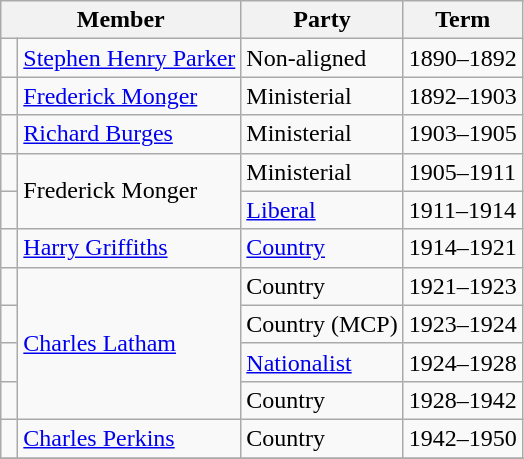<table class="wikitable">
<tr>
<th colspan="2">Member</th>
<th>Party</th>
<th>Term</th>
</tr>
<tr>
<td> </td>
<td><a href='#'>Stephen Henry Parker</a></td>
<td>Non-aligned</td>
<td>1890–1892</td>
</tr>
<tr>
<td> </td>
<td><a href='#'>Frederick Monger</a></td>
<td>Ministerial</td>
<td>1892–1903</td>
</tr>
<tr>
<td> </td>
<td><a href='#'>Richard Burges</a></td>
<td>Ministerial</td>
<td>1903–1905</td>
</tr>
<tr>
<td> </td>
<td rowspan="2">Frederick Monger</td>
<td>Ministerial</td>
<td>1905–1911</td>
</tr>
<tr>
<td> </td>
<td><a href='#'>Liberal</a></td>
<td>1911–1914</td>
</tr>
<tr>
<td> </td>
<td><a href='#'>Harry Griffiths</a></td>
<td><a href='#'>Country</a></td>
<td>1914–1921</td>
</tr>
<tr>
<td> </td>
<td rowspan="4"><a href='#'>Charles Latham</a></td>
<td>Country</td>
<td>1921–1923</td>
</tr>
<tr>
<td> </td>
<td>Country (MCP)</td>
<td>1923–1924</td>
</tr>
<tr>
<td> </td>
<td><a href='#'>Nationalist</a></td>
<td>1924–1928</td>
</tr>
<tr>
<td> </td>
<td>Country</td>
<td>1928–1942</td>
</tr>
<tr>
<td> </td>
<td><a href='#'>Charles Perkins</a></td>
<td>Country</td>
<td>1942–1950</td>
</tr>
<tr>
</tr>
</table>
